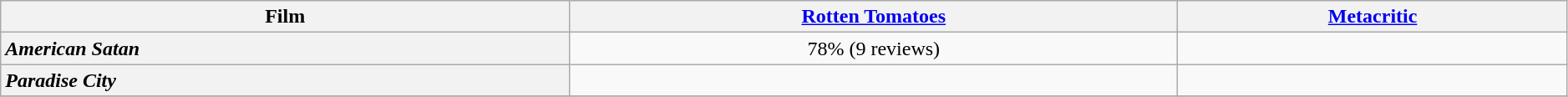<table class="wikitable sortable" width=99% border="1" style="text-align: center;">
<tr>
<th>Film</th>
<th><a href='#'>Rotten Tomatoes</a></th>
<th><a href='#'>Metacritic</a></th>
</tr>
<tr>
<th style="text-align: left;"><em>American Satan</em></th>
<td>78% (9 reviews)</td>
<td></td>
</tr>
<tr>
<th style="text-align: left;"><em>Paradise City</em></th>
<td></td>
<td></td>
</tr>
<tr>
</tr>
</table>
